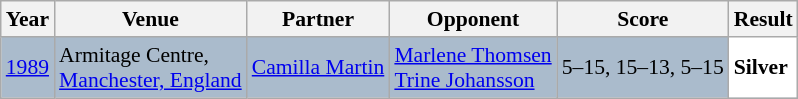<table class="sortable wikitable" style="font-size: 90%;">
<tr>
<th>Year</th>
<th>Venue</th>
<th>Partner</th>
<th>Opponent</th>
<th>Score</th>
<th>Result</th>
</tr>
<tr style="background:#AABBCC">
<td align="center"><a href='#'>1989</a></td>
<td align="left">Armitage Centre,<br><a href='#'>Manchester, England</a></td>
<td align="left"> <a href='#'>Camilla Martin</a></td>
<td align="left"> <a href='#'>Marlene Thomsen</a> <br>  <a href='#'>Trine Johansson</a></td>
<td align="left">5–15, 15–13, 5–15</td>
<td style="text-align:left; background:white"> <strong>Silver</strong></td>
</tr>
</table>
